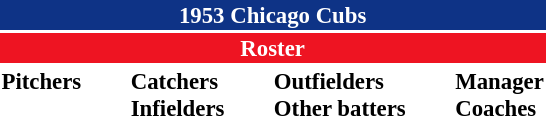<table class="toccolours" style="font-size: 95%;">
<tr>
<th colspan="10" style="background-color: #0e3386; color: white; text-align: center;">1953 Chicago Cubs</th>
</tr>
<tr>
<td colspan="10" style="background-color: #EE1422; color: white; text-align: center;"><strong>Roster</strong></td>
</tr>
<tr>
<td valign="top"><strong>Pitchers</strong><br>














</td>
<td width="25px"></td>
<td valign="top"><strong>Catchers</strong><br>



<strong>Infielders</strong>








</td>
<td width="25px"></td>
<td valign="top"><strong>Outfielders</strong><br>









<strong>Other batters</strong>
</td>
<td width="25px"></td>
<td valign="top"><strong>Manager</strong><br>
<strong>Coaches</strong>



</td>
</tr>
<tr>
</tr>
</table>
